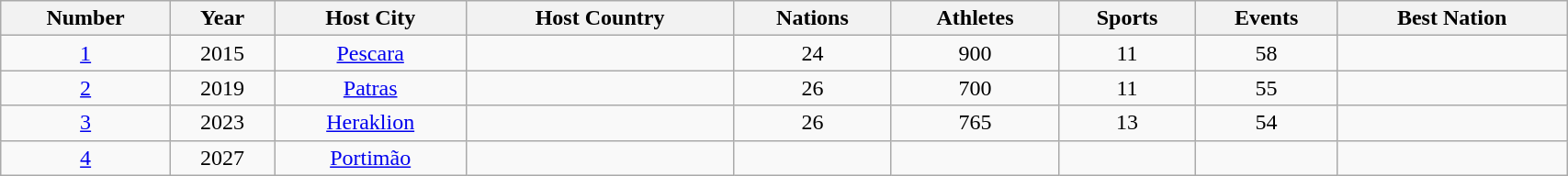<table class="wikitable" style="text-align:center" width="90%">
<tr>
<th>Number</th>
<th>Year</th>
<th>Host City</th>
<th>Host Country</th>
<th>Nations</th>
<th>Athletes</th>
<th>Sports</th>
<th>Events</th>
<th>Best Nation</th>
</tr>
<tr>
<td><a href='#'>1</a></td>
<td>2015</td>
<td><a href='#'>Pescara</a></td>
<td align=left></td>
<td>24</td>
<td>900</td>
<td>11</td>
<td>58</td>
<td align=left></td>
</tr>
<tr>
<td><a href='#'>2</a></td>
<td>2019</td>
<td><a href='#'>Patras</a></td>
<td align=left></td>
<td>26</td>
<td>700</td>
<td>11</td>
<td>55</td>
<td align=left></td>
</tr>
<tr>
<td><a href='#'>3</a></td>
<td>2023</td>
<td><a href='#'>Heraklion</a></td>
<td align=left></td>
<td>26</td>
<td>765</td>
<td>13</td>
<td>54</td>
<td align=left></td>
</tr>
<tr>
<td><a href='#'>4</a></td>
<td>2027</td>
<td><a href='#'>Portimão</a></td>
<td align=left></td>
<td></td>
<td></td>
<td></td>
<td></td>
<td></td>
</tr>
</table>
